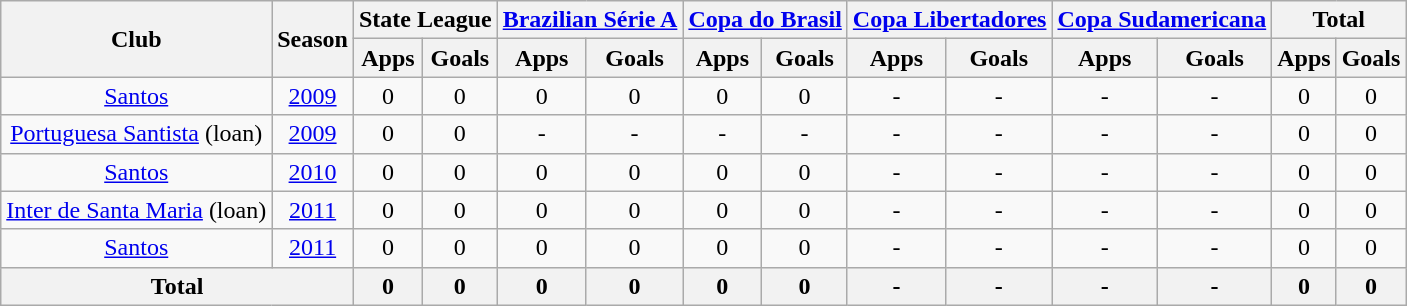<table class="wikitable" style="text-align: center;">
<tr>
<th rowspan="2">Club</th>
<th rowspan="2">Season</th>
<th colspan="2">State League</th>
<th colspan="2"><a href='#'>Brazilian Série A</a></th>
<th colspan="2"><a href='#'>Copa do Brasil</a></th>
<th colspan="2"><a href='#'>Copa Libertadores</a></th>
<th colspan="2"><a href='#'>Copa Sudamericana</a></th>
<th colspan="2">Total</th>
</tr>
<tr>
<th>Apps</th>
<th>Goals</th>
<th>Apps</th>
<th>Goals</th>
<th>Apps</th>
<th>Goals</th>
<th>Apps</th>
<th>Goals</th>
<th>Apps</th>
<th>Goals</th>
<th>Apps</th>
<th>Goals</th>
</tr>
<tr>
<td rowspan="1" valign="center"><a href='#'>Santos</a></td>
<td><a href='#'>2009</a></td>
<td>0</td>
<td>0</td>
<td>0</td>
<td>0</td>
<td>0</td>
<td>0</td>
<td>-</td>
<td>-</td>
<td>-</td>
<td>-</td>
<td>0</td>
<td>0</td>
</tr>
<tr>
<td rowspan="1" valign="center"><a href='#'>Portuguesa Santista</a> (loan)</td>
<td><a href='#'>2009</a></td>
<td>0</td>
<td>0</td>
<td>-</td>
<td>-</td>
<td>-</td>
<td>-</td>
<td>-</td>
<td>-</td>
<td>-</td>
<td>-</td>
<td>0</td>
<td>0</td>
</tr>
<tr>
<td rowspan="1" valign="center"><a href='#'>Santos</a></td>
<td><a href='#'>2010</a></td>
<td>0</td>
<td>0</td>
<td>0</td>
<td>0</td>
<td>0</td>
<td>0</td>
<td>-</td>
<td>-</td>
<td>-</td>
<td>-</td>
<td>0</td>
<td>0</td>
</tr>
<tr>
<td rowspan="1" valign="center"><a href='#'>Inter de Santa Maria</a> (loan)</td>
<td><a href='#'>2011</a></td>
<td>0</td>
<td>0</td>
<td>0</td>
<td>0</td>
<td>0</td>
<td>0</td>
<td>-</td>
<td>-</td>
<td>-</td>
<td>-</td>
<td>0</td>
<td>0</td>
</tr>
<tr>
<td rowspan="1" valign="center"><a href='#'>Santos</a></td>
<td><a href='#'>2011</a></td>
<td>0</td>
<td>0</td>
<td>0</td>
<td>0</td>
<td>0</td>
<td>0</td>
<td>-</td>
<td>-</td>
<td>-</td>
<td>-</td>
<td>0</td>
<td>0</td>
</tr>
<tr>
<th colspan="2"><strong>Total</strong></th>
<th>0</th>
<th>0</th>
<th>0</th>
<th>0</th>
<th>0</th>
<th>0</th>
<th>-</th>
<th>-</th>
<th>-</th>
<th>-</th>
<th>0</th>
<th>0</th>
</tr>
</table>
